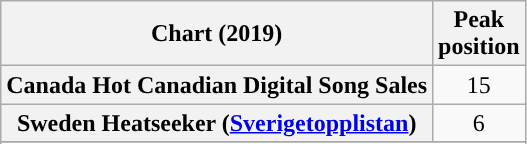<table class="wikitable sortable plainrowheaders">
<tr>
<th>Chart (2019)</th>
<th>Peak<br>position</th>
</tr>
<tr>
<th scope="row">Canada Hot Canadian Digital Song Sales</th>
<td align="center">15</td>
</tr>
<tr>
<th scope="row">Sweden Heatseeker (<a href='#'>Sverigetopplistan</a>)</th>
<td align=center>6</td>
</tr>
<tr>
</tr>
<tr>
</tr>
</table>
